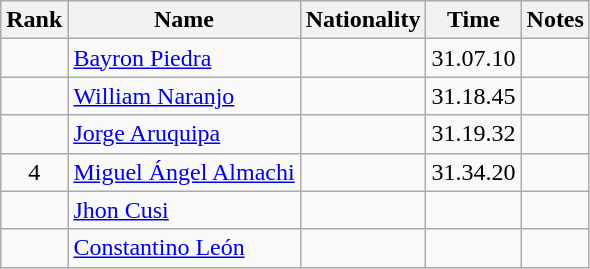<table class="wikitable sortable" style="text-align:center">
<tr>
<th>Rank</th>
<th>Name</th>
<th>Nationality</th>
<th>Time</th>
<th>Notes</th>
</tr>
<tr>
<td></td>
<td align=left><a href='#'>Bayron Piedra</a></td>
<td align=left></td>
<td>31.07.10</td>
<td></td>
</tr>
<tr>
<td></td>
<td align=left><a href='#'>William Naranjo</a></td>
<td align=left></td>
<td>31.18.45</td>
<td></td>
</tr>
<tr>
<td></td>
<td align=left><a href='#'>Jorge Aruquipa</a></td>
<td align=left></td>
<td>31.19.32</td>
<td></td>
</tr>
<tr>
<td>4</td>
<td align=left><a href='#'>Miguel Ángel Almachi</a></td>
<td align=left></td>
<td>31.34.20</td>
<td></td>
</tr>
<tr>
<td></td>
<td align=left><a href='#'>Jhon Cusi</a></td>
<td align=left></td>
<td></td>
<td></td>
</tr>
<tr>
<td></td>
<td align=left><a href='#'>Constantino León</a></td>
<td align=left></td>
<td></td>
<td></td>
</tr>
</table>
